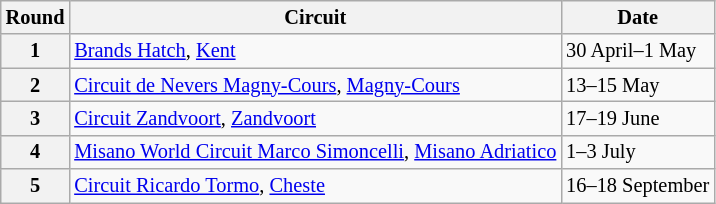<table class="wikitable" style="font-size: 85%;">
<tr>
<th>Round</th>
<th>Circuit</th>
<th>Date</th>
</tr>
<tr>
<th>1</th>
<td> <a href='#'>Brands Hatch</a>, <a href='#'>Kent</a></td>
<td>30 April–1 May</td>
</tr>
<tr>
<th>2</th>
<td> <a href='#'>Circuit de Nevers Magny-Cours</a>, <a href='#'>Magny-Cours</a></td>
<td>13–15 May</td>
</tr>
<tr>
<th>3</th>
<td> <a href='#'>Circuit Zandvoort</a>, <a href='#'>Zandvoort</a></td>
<td>17–19 June</td>
</tr>
<tr>
<th>4</th>
<td> <a href='#'>Misano World Circuit Marco Simoncelli</a>, <a href='#'>Misano Adriatico</a></td>
<td>1–3 July</td>
</tr>
<tr>
<th>5</th>
<td> <a href='#'>Circuit Ricardo Tormo</a>, <a href='#'>Cheste</a></td>
<td>16–18 September</td>
</tr>
</table>
